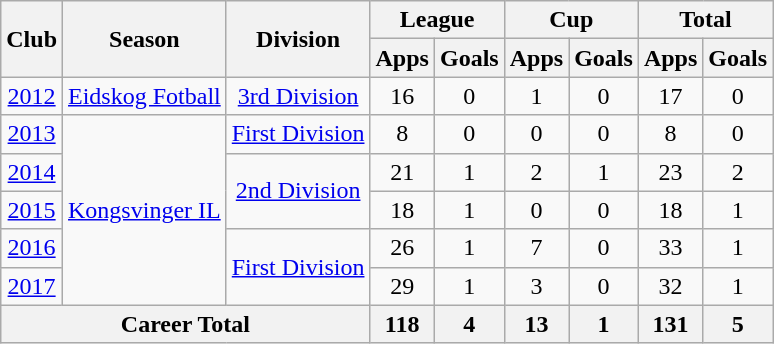<table class="wikitable" style="text-align: center;">
<tr>
<th rowspan="2">Club</th>
<th rowspan="2">Season</th>
<th rowspan="2">Division</th>
<th colspan="2">League</th>
<th colspan="2">Cup</th>
<th colspan="2">Total</th>
</tr>
<tr>
<th>Apps</th>
<th>Goals</th>
<th>Apps</th>
<th>Goals</th>
<th>Apps</th>
<th>Goals</th>
</tr>
<tr>
<td><a href='#'>2012</a></td>
<td><a href='#'>Eidskog Fotball</a></td>
<td><a href='#'>3rd Division</a></td>
<td>16</td>
<td>0</td>
<td>1</td>
<td>0</td>
<td>17</td>
<td>0</td>
</tr>
<tr>
<td><a href='#'>2013</a></td>
<td rowspan="5" valign="center"><a href='#'>Kongsvinger IL</a></td>
<td rowspan="1" valign="center"><a href='#'>First Division</a></td>
<td>8</td>
<td>0</td>
<td>0</td>
<td>0</td>
<td>8</td>
<td>0</td>
</tr>
<tr>
<td><a href='#'>2014</a></td>
<td rowspan="2" valign="center"><a href='#'>2nd Division</a></td>
<td>21</td>
<td>1</td>
<td>2</td>
<td>1</td>
<td>23</td>
<td>2</td>
</tr>
<tr>
<td><a href='#'>2015</a></td>
<td>18</td>
<td>1</td>
<td>0</td>
<td>0</td>
<td>18</td>
<td>1</td>
</tr>
<tr>
<td><a href='#'>2016</a></td>
<td rowspan="2" valign="center"><a href='#'>First Division</a></td>
<td>26</td>
<td>1</td>
<td>7</td>
<td>0</td>
<td>33</td>
<td>1</td>
</tr>
<tr>
<td><a href='#'>2017</a></td>
<td>29</td>
<td>1</td>
<td>3</td>
<td>0</td>
<td>32</td>
<td>1</td>
</tr>
<tr>
<th colspan="3">Career Total</th>
<th>118</th>
<th>4</th>
<th>13</th>
<th>1</th>
<th>131</th>
<th>5</th>
</tr>
</table>
